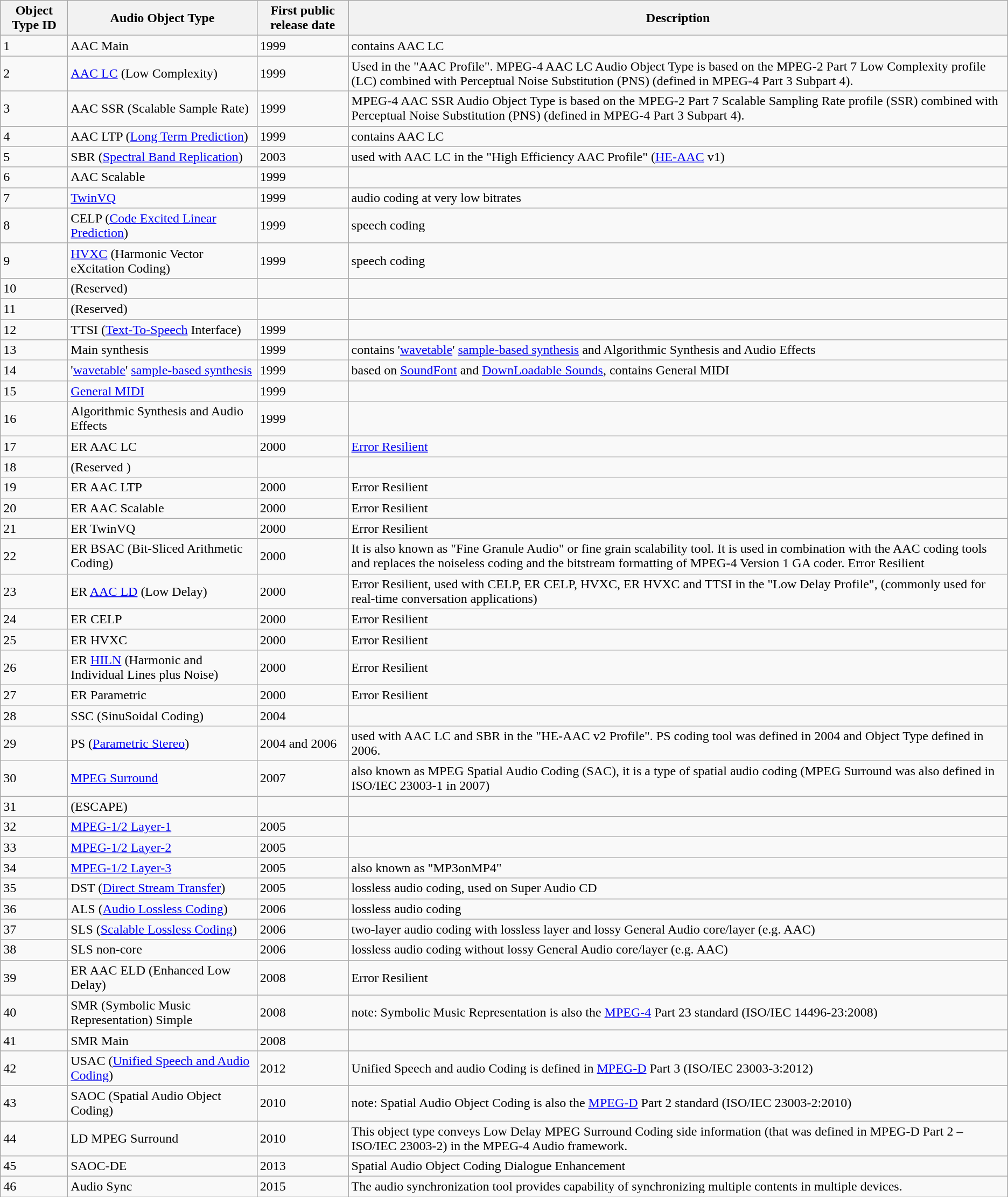<table class="wikitable sortable">
<tr>
<th>Object Type ID</th>
<th>Audio Object Type</th>
<th>First public release date</th>
<th>Description</th>
</tr>
<tr>
<td>1</td>
<td>AAC Main</td>
<td>1999</td>
<td>contains AAC LC</td>
</tr>
<tr>
<td>2</td>
<td><a href='#'>AAC LC</a> (Low Complexity)</td>
<td>1999</td>
<td>Used in the "AAC Profile". MPEG-4 AAC LC Audio Object Type is based on the MPEG-2 Part 7 Low Complexity profile (LC) combined with Perceptual Noise Substitution (PNS) (defined in MPEG-4 Part 3 Subpart 4).</td>
</tr>
<tr>
<td>3</td>
<td>AAC SSR (Scalable Sample Rate)</td>
<td>1999</td>
<td>MPEG-4 AAC SSR Audio Object Type is based on the MPEG-2 Part 7 Scalable Sampling Rate profile (SSR) combined with Perceptual Noise Substitution (PNS) (defined in MPEG-4 Part 3 Subpart 4).</td>
</tr>
<tr>
<td>4</td>
<td>AAC LTP (<a href='#'>Long Term Prediction</a>)</td>
<td>1999</td>
<td>contains AAC LC</td>
</tr>
<tr>
<td>5</td>
<td>SBR (<a href='#'>Spectral Band Replication</a>)</td>
<td>2003</td>
<td>used with AAC LC in the "High Efficiency AAC Profile" (<a href='#'>HE-AAC</a> v1)</td>
</tr>
<tr>
<td>6</td>
<td>AAC Scalable</td>
<td>1999</td>
<td></td>
</tr>
<tr>
<td>7</td>
<td><a href='#'>TwinVQ</a></td>
<td>1999</td>
<td>audio coding at very low bitrates</td>
</tr>
<tr>
<td>8</td>
<td>CELP (<a href='#'>Code Excited Linear Prediction</a>)</td>
<td>1999</td>
<td>speech coding</td>
</tr>
<tr>
<td>9</td>
<td><a href='#'>HVXC</a> (Harmonic Vector eXcitation Coding)</td>
<td>1999</td>
<td>speech coding</td>
</tr>
<tr>
<td>10</td>
<td>(Reserved)</td>
<td></td>
<td></td>
</tr>
<tr>
<td>11</td>
<td>(Reserved)</td>
<td></td>
<td></td>
</tr>
<tr>
<td>12</td>
<td>TTSI (<a href='#'>Text-To-Speech</a> Interface)</td>
<td>1999</td>
<td></td>
</tr>
<tr>
<td>13</td>
<td>Main synthesis</td>
<td>1999</td>
<td>contains '<a href='#'>wavetable</a>' <a href='#'>sample-based synthesis</a> and Algorithmic Synthesis and Audio Effects</td>
</tr>
<tr>
<td>14</td>
<td>'<a href='#'>wavetable</a>' <a href='#'>sample-based synthesis</a></td>
<td>1999</td>
<td>based on <a href='#'>SoundFont</a> and <a href='#'>DownLoadable Sounds</a>, contains General MIDI</td>
</tr>
<tr>
<td>15</td>
<td><a href='#'>General MIDI</a></td>
<td>1999</td>
<td></td>
</tr>
<tr>
<td>16</td>
<td>Algorithmic Synthesis and Audio Effects</td>
<td>1999</td>
<td></td>
</tr>
<tr>
<td>17</td>
<td>ER AAC LC</td>
<td>2000</td>
<td><a href='#'>Error Resilient</a></td>
</tr>
<tr>
<td>18</td>
<td>(Reserved )</td>
<td></td>
<td></td>
</tr>
<tr>
<td>19</td>
<td>ER AAC LTP</td>
<td>2000</td>
<td>Error Resilient</td>
</tr>
<tr>
<td>20</td>
<td>ER AAC Scalable</td>
<td>2000</td>
<td>Error Resilient</td>
</tr>
<tr>
<td>21</td>
<td>ER TwinVQ</td>
<td>2000</td>
<td>Error Resilient</td>
</tr>
<tr>
<td>22</td>
<td>ER BSAC (Bit-Sliced Arithmetic Coding)</td>
<td>2000</td>
<td>It is also known as "Fine Granule Audio" or fine grain scalability tool. It is used in combination with the AAC coding tools and replaces the noiseless coding and the bitstream formatting of MPEG-4 Version 1 GA coder. Error Resilient</td>
</tr>
<tr>
<td>23</td>
<td>ER <a href='#'>AAC LD</a> (Low Delay)</td>
<td>2000</td>
<td>Error Resilient, used with CELP, ER CELP, HVXC, ER HVXC and TTSI in the "Low Delay Profile", (commonly used for real-time conversation applications)</td>
</tr>
<tr>
<td>24</td>
<td>ER CELP</td>
<td>2000</td>
<td>Error Resilient</td>
</tr>
<tr>
<td>25</td>
<td>ER HVXC</td>
<td>2000</td>
<td>Error Resilient</td>
</tr>
<tr>
<td>26</td>
<td>ER <a href='#'>HILN</a> (Harmonic and Individual Lines plus Noise)</td>
<td>2000</td>
<td>Error Resilient</td>
</tr>
<tr>
<td>27</td>
<td>ER Parametric</td>
<td>2000</td>
<td>Error Resilient</td>
</tr>
<tr>
<td>28</td>
<td>SSC (SinuSoidal Coding)</td>
<td>2004</td>
<td></td>
</tr>
<tr>
<td>29</td>
<td>PS (<a href='#'>Parametric Stereo</a>)</td>
<td>2004 and 2006</td>
<td>used with AAC LC and SBR in the "HE-AAC v2 Profile". PS coding tool was defined in 2004 and Object Type defined in 2006.</td>
</tr>
<tr>
<td>30</td>
<td><a href='#'>MPEG Surround</a></td>
<td>2007</td>
<td>also known as MPEG Spatial Audio Coding (SAC), it is a type of spatial audio coding (MPEG Surround was also defined in ISO/IEC 23003-1 in 2007)</td>
</tr>
<tr>
<td>31</td>
<td>(ESCAPE)</td>
<td></td>
<td></td>
</tr>
<tr>
<td>32</td>
<td><a href='#'>MPEG-1/2 Layer-1</a></td>
<td>2005</td>
<td></td>
</tr>
<tr>
<td>33</td>
<td><a href='#'>MPEG-1/2 Layer-2</a></td>
<td>2005</td>
<td></td>
</tr>
<tr>
<td>34</td>
<td><a href='#'>MPEG-1/2 Layer-3</a></td>
<td>2005</td>
<td>also known as "MP3onMP4"</td>
</tr>
<tr>
<td>35</td>
<td>DST (<a href='#'>Direct Stream Transfer</a>)</td>
<td>2005</td>
<td>lossless audio coding, used on Super Audio CD</td>
</tr>
<tr>
<td>36</td>
<td>ALS (<a href='#'>Audio Lossless Coding</a>)</td>
<td>2006</td>
<td>lossless audio coding</td>
</tr>
<tr>
<td>37</td>
<td>SLS (<a href='#'>Scalable Lossless Coding</a>)</td>
<td>2006</td>
<td>two-layer audio coding with lossless layer and lossy General Audio core/layer (e.g. AAC)</td>
</tr>
<tr>
<td>38</td>
<td>SLS non-core</td>
<td>2006</td>
<td>lossless audio coding without lossy General Audio core/layer (e.g. AAC)</td>
</tr>
<tr>
<td>39</td>
<td>ER AAC ELD (Enhanced Low Delay)</td>
<td>2008</td>
<td>Error Resilient</td>
</tr>
<tr>
<td>40</td>
<td>SMR (Symbolic Music Representation) Simple</td>
<td>2008</td>
<td>note: Symbolic Music Representation is also the <a href='#'>MPEG-4</a> Part 23 standard (ISO/IEC 14496-23:2008)</td>
</tr>
<tr>
<td>41</td>
<td>SMR Main</td>
<td>2008</td>
<td></td>
</tr>
<tr>
<td>42</td>
<td>USAC (<a href='#'>Unified Speech and Audio Coding</a>)</td>
<td>2012</td>
<td>Unified Speech and audio Coding is defined in <a href='#'>MPEG-D</a> Part 3 (ISO/IEC 23003-3:2012)</td>
</tr>
<tr>
<td>43</td>
<td>SAOC (Spatial Audio Object Coding)</td>
<td>2010</td>
<td>note: Spatial Audio Object Coding is also the <a href='#'>MPEG-D</a> Part 2 standard (ISO/IEC 23003-2:2010)</td>
</tr>
<tr>
<td>44</td>
<td>LD MPEG Surround</td>
<td>2010</td>
<td>This object type conveys Low Delay MPEG Surround Coding side information (that was defined in MPEG-D Part 2 – ISO/IEC 23003-2) in the MPEG-4 Audio framework.</td>
</tr>
<tr>
<td>45</td>
<td>SAOC-DE</td>
<td>2013</td>
<td>Spatial Audio Object Coding Dialogue Enhancement</td>
</tr>
<tr>
<td>46</td>
<td>Audio Sync</td>
<td>2015</td>
<td>The audio synchronization tool provides capability of synchronizing multiple contents in multiple devices.</td>
</tr>
</table>
